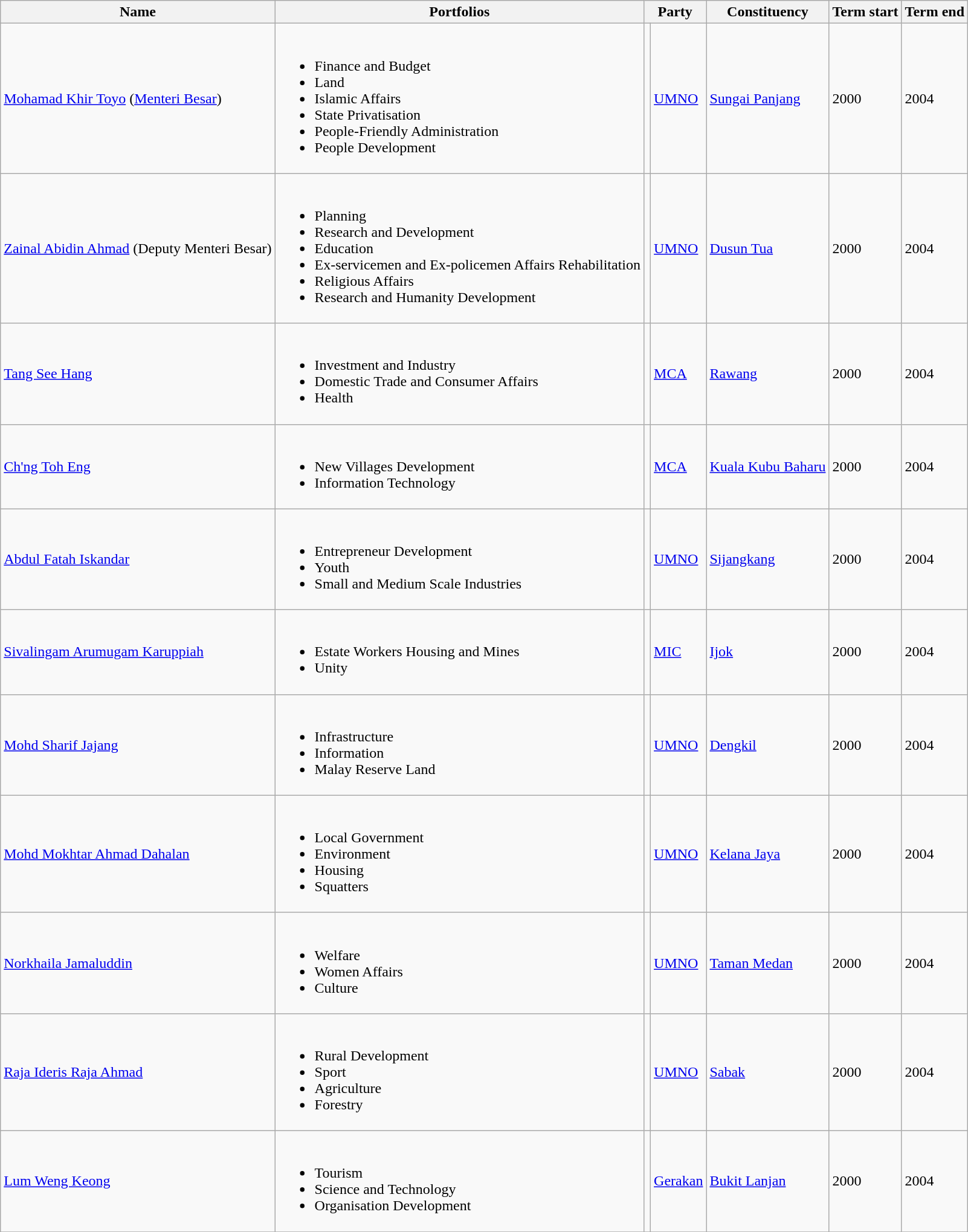<table class="wikitable">
<tr>
<th>Name</th>
<th>Portfolios</th>
<th colspan=2>Party</th>
<th>Constituency</th>
<th>Term start</th>
<th>Term end</th>
</tr>
<tr>
<td><a href='#'>Mohamad Khir Toyo</a> (<a href='#'>Menteri Besar</a>)</td>
<td><br><ul><li>Finance and Budget</li><li>Land</li><li>Islamic Affairs</li><li>State Privatisation</li><li>People-Friendly Administration</li><li>People Development</li></ul></td>
<td bgcolor=></td>
<td><a href='#'>UMNO</a></td>
<td><a href='#'>Sungai Panjang</a></td>
<td>2000</td>
<td>2004</td>
</tr>
<tr>
<td><a href='#'>Zainal Abidin Ahmad</a> (Deputy Menteri Besar)</td>
<td><br><ul><li>Planning</li><li>Research and Development</li><li>Education</li><li>Ex-servicemen and Ex-policemen Affairs Rehabilitation</li><li>Religious Affairs</li><li>Research and Humanity Development</li></ul></td>
<td bgcolor=></td>
<td><a href='#'>UMNO</a></td>
<td><a href='#'>Dusun Tua</a></td>
<td>2000</td>
<td>2004</td>
</tr>
<tr>
<td><a href='#'>Tang See Hang</a></td>
<td><br><ul><li>Investment and Industry</li><li>Domestic Trade and Consumer Affairs</li><li>Health</li></ul></td>
<td bgcolor=></td>
<td><a href='#'>MCA</a></td>
<td><a href='#'>Rawang</a></td>
<td>2000</td>
<td>2004</td>
</tr>
<tr>
<td><a href='#'>Ch'ng Toh Eng</a></td>
<td><br><ul><li>New Villages Development</li><li>Information Technology</li></ul></td>
<td bgcolor=></td>
<td><a href='#'>MCA</a></td>
<td><a href='#'>Kuala Kubu Baharu</a></td>
<td>2000</td>
<td>2004</td>
</tr>
<tr>
<td><a href='#'>Abdul Fatah Iskandar</a></td>
<td><br><ul><li>Entrepreneur Development</li><li>Youth</li><li>Small and Medium Scale Industries</li></ul></td>
<td bgcolor=></td>
<td><a href='#'>UMNO</a></td>
<td><a href='#'>Sijangkang</a></td>
<td>2000</td>
<td>2004</td>
</tr>
<tr>
<td><a href='#'>Sivalingam Arumugam Karuppiah</a></td>
<td><br><ul><li>Estate Workers Housing and Mines</li><li>Unity</li></ul></td>
<td bgcolor=></td>
<td><a href='#'>MIC</a></td>
<td><a href='#'>Ijok</a></td>
<td>2000</td>
<td>2004</td>
</tr>
<tr>
<td><a href='#'>Mohd Sharif Jajang</a></td>
<td><br><ul><li>Infrastructure</li><li>Information</li><li>Malay Reserve Land</li></ul></td>
<td bgcolor=></td>
<td><a href='#'>UMNO</a></td>
<td><a href='#'>Dengkil</a></td>
<td>2000</td>
<td>2004</td>
</tr>
<tr>
<td><a href='#'>Mohd Mokhtar Ahmad Dahalan</a></td>
<td><br><ul><li>Local Government</li><li>Environment</li><li>Housing</li><li>Squatters</li></ul></td>
<td bgcolor=></td>
<td><a href='#'>UMNO</a></td>
<td><a href='#'>Kelana Jaya</a></td>
<td>2000</td>
<td>2004</td>
</tr>
<tr>
<td><a href='#'>Norkhaila Jamaluddin</a></td>
<td><br><ul><li>Welfare</li><li>Women Affairs</li><li>Culture</li></ul></td>
<td bgcolor=></td>
<td><a href='#'>UMNO</a></td>
<td><a href='#'>Taman Medan</a></td>
<td>2000</td>
<td>2004</td>
</tr>
<tr>
<td><a href='#'>Raja Ideris Raja Ahmad</a></td>
<td><br><ul><li>Rural Development</li><li>Sport</li><li>Agriculture</li><li>Forestry</li></ul></td>
<td bgcolor=></td>
<td><a href='#'>UMNO</a></td>
<td><a href='#'>Sabak</a></td>
<td>2000</td>
<td>2004</td>
</tr>
<tr>
<td><a href='#'>Lum Weng Keong</a></td>
<td><br><ul><li>Tourism</li><li>Science and Technology</li><li>Organisation Development</li></ul></td>
<td bgcolor=></td>
<td><a href='#'>Gerakan</a></td>
<td><a href='#'>Bukit Lanjan</a></td>
<td>2000</td>
<td>2004</td>
</tr>
<tr>
</tr>
</table>
